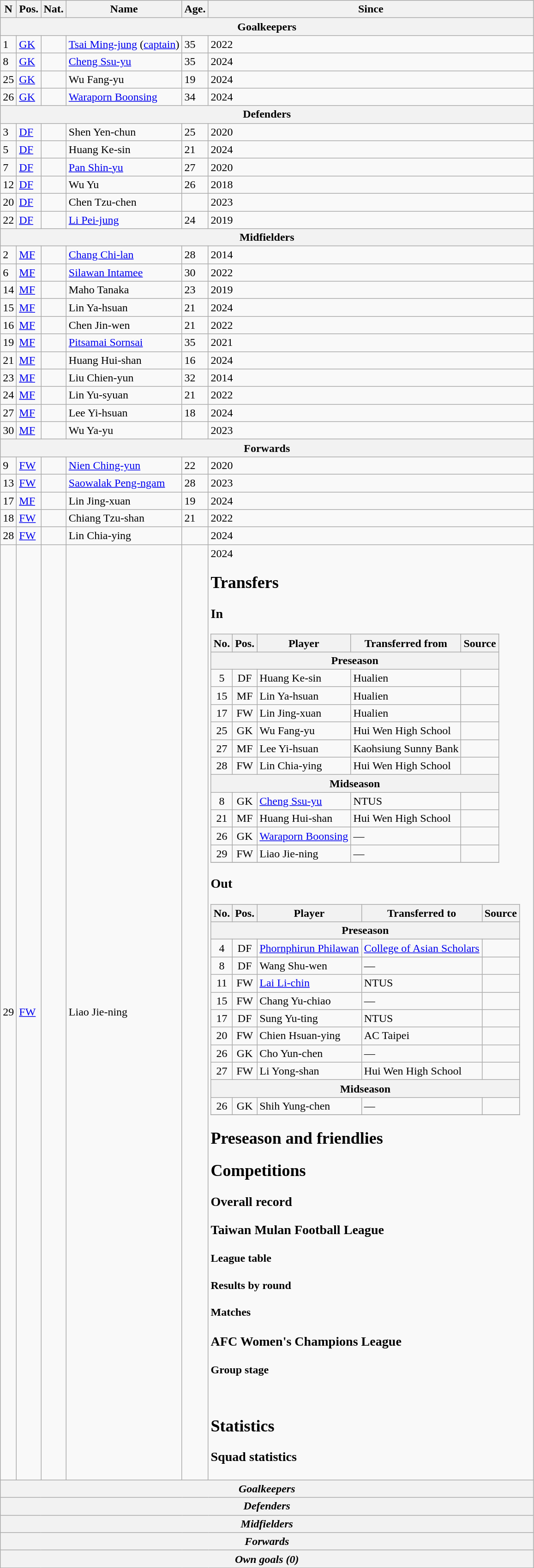<table class="wikitable sortable">
<tr>
<th>N</th>
<th>Pos.</th>
<th>Nat.</th>
<th>Name</th>
<th>Age.</th>
<th>Since</th>
</tr>
<tr>
<th colspan="8">Goalkeepers</th>
</tr>
<tr>
<td>1</td>
<td><a href='#'>GK</a></td>
<td></td>
<td><a href='#'>Tsai Ming-jung</a> (<a href='#'>captain</a>)</td>
<td>35</td>
<td>2022</td>
</tr>
<tr>
<td>8</td>
<td><a href='#'>GK</a></td>
<td></td>
<td><a href='#'>Cheng Ssu-yu</a></td>
<td>35</td>
<td>2024</td>
</tr>
<tr>
<td>25</td>
<td><a href='#'>GK</a></td>
<td></td>
<td>Wu Fang-yu</td>
<td>19</td>
<td>2024</td>
</tr>
<tr>
<td>26</td>
<td><a href='#'>GK</a></td>
<td></td>
<td><a href='#'>Waraporn Boonsing</a></td>
<td>34</td>
<td>2024</td>
</tr>
<tr>
<th colspan="8">Defenders</th>
</tr>
<tr>
<td>3</td>
<td><a href='#'>DF</a></td>
<td></td>
<td>Shen Yen-chun</td>
<td>25</td>
<td>2020</td>
</tr>
<tr>
<td>5</td>
<td><a href='#'>DF</a></td>
<td></td>
<td>Huang Ke-sin</td>
<td>21</td>
<td>2024</td>
</tr>
<tr>
<td>7</td>
<td><a href='#'>DF</a></td>
<td></td>
<td><a href='#'>Pan Shin-yu</a></td>
<td>27</td>
<td>2020</td>
</tr>
<tr>
<td>12</td>
<td><a href='#'>DF</a></td>
<td></td>
<td>Wu Yu</td>
<td>26</td>
<td>2018</td>
</tr>
<tr>
<td>20</td>
<td><a href='#'>DF</a></td>
<td></td>
<td>Chen Tzu-chen</td>
<td></td>
<td>2023</td>
</tr>
<tr>
<td>22</td>
<td><a href='#'>DF</a></td>
<td></td>
<td><a href='#'>Li Pei-jung</a></td>
<td>24</td>
<td>2019</td>
</tr>
<tr>
<th colspan="8">Midfielders</th>
</tr>
<tr>
<td>2</td>
<td><a href='#'>MF</a></td>
<td></td>
<td><a href='#'>Chang Chi-lan</a></td>
<td>28</td>
<td>2014</td>
</tr>
<tr>
<td>6</td>
<td><a href='#'>MF</a></td>
<td></td>
<td><a href='#'>Silawan Intamee</a></td>
<td>30</td>
<td>2022</td>
</tr>
<tr>
<td>14</td>
<td><a href='#'>MF</a></td>
<td></td>
<td>Maho Tanaka</td>
<td>23</td>
<td>2019</td>
</tr>
<tr>
<td>15</td>
<td><a href='#'>MF</a></td>
<td></td>
<td>Lin Ya-hsuan</td>
<td>21</td>
<td>2024</td>
</tr>
<tr>
<td>16</td>
<td><a href='#'>MF</a></td>
<td></td>
<td>Chen Jin-wen</td>
<td>21</td>
<td>2022</td>
</tr>
<tr>
<td>19</td>
<td><a href='#'>MF</a></td>
<td></td>
<td><a href='#'>Pitsamai Sornsai</a></td>
<td>35</td>
<td>2021</td>
</tr>
<tr>
<td>21</td>
<td><a href='#'>MF</a></td>
<td></td>
<td>Huang Hui-shan</td>
<td>16</td>
<td>2024</td>
</tr>
<tr>
<td>23</td>
<td><a href='#'>MF</a></td>
<td></td>
<td>Liu Chien-yun</td>
<td>32</td>
<td>2014</td>
</tr>
<tr>
<td>24</td>
<td><a href='#'>MF</a></td>
<td></td>
<td>Lin Yu-syuan</td>
<td>21</td>
<td>2022</td>
</tr>
<tr>
<td>27</td>
<td><a href='#'>MF</a></td>
<td></td>
<td>Lee Yi-hsuan</td>
<td>18</td>
<td>2024</td>
</tr>
<tr>
<td>30</td>
<td><a href='#'>MF</a></td>
<td></td>
<td>Wu Ya-yu</td>
<td></td>
<td>2023</td>
</tr>
<tr>
<th colspan="8">Forwards</th>
</tr>
<tr>
<td>9</td>
<td><a href='#'>FW</a></td>
<td></td>
<td><a href='#'>Nien Ching-yun</a></td>
<td>22</td>
<td>2020</td>
</tr>
<tr>
<td>13</td>
<td><a href='#'>FW</a></td>
<td></td>
<td><a href='#'>Saowalak Peng-ngam</a></td>
<td>28</td>
<td>2023</td>
</tr>
<tr>
<td>17</td>
<td><a href='#'>MF</a></td>
<td></td>
<td>Lin Jing-xuan</td>
<td>19</td>
<td>2024</td>
</tr>
<tr>
<td>18</td>
<td><a href='#'>FW</a></td>
<td></td>
<td>Chiang Tzu-shan</td>
<td>21</td>
<td>2022</td>
</tr>
<tr>
<td>28</td>
<td><a href='#'>FW</a></td>
<td></td>
<td>Lin Chia-ying</td>
<td></td>
<td>2024</td>
</tr>
<tr>
<td>29</td>
<td><a href='#'>FW</a></td>
<td></td>
<td>Liao Jie-ning</td>
<td></td>
<td>2024<br><h2>Transfers</h2><h3>In</h3><table class="wikitable plainrowheaders sortable">
<tr>
<th>No.</th>
<th>Pos.</th>
<th>Player</th>
<th>Transferred from</th>
<th>Source</th>
</tr>
<tr>
<th colspan=5>Preseason</th>
</tr>
<tr>
<td align=center>5</td>
<td align=center>DF</td>
<td>Huang Ke-sin</td>
<td> Hualien</td>
<td></td>
</tr>
<tr>
<td align=center>15</td>
<td align=center>MF</td>
<td>Lin Ya-hsuan</td>
<td> Hualien</td>
<td></td>
</tr>
<tr>
<td align=center>17</td>
<td align=center>FW</td>
<td>Lin Jing-xuan</td>
<td> Hualien</td>
<td></td>
</tr>
<tr>
<td align=center>25</td>
<td align=center>GK</td>
<td>Wu Fang-yu</td>
<td> Hui Wen High School</td>
<td></td>
</tr>
<tr>
<td align=center>27</td>
<td align=center>MF</td>
<td>Lee Yi-hsuan</td>
<td> Kaohsiung Sunny Bank</td>
<td></td>
</tr>
<tr>
<td align=center>28</td>
<td align=center>FW</td>
<td>Lin Chia-ying</td>
<td> Hui Wen High School</td>
<td></td>
</tr>
<tr>
<th colspan=5>Midseason</th>
</tr>
<tr>
<td align=center>8</td>
<td align=center>GK</td>
<td><a href='#'>Cheng Ssu-yu</a></td>
<td> NTUS</td>
<td></td>
</tr>
<tr>
<td align=center>21</td>
<td align=center>MF</td>
<td>Huang Hui-shan</td>
<td> Hui Wen High School</td>
<td></td>
</tr>
<tr>
<td align=center>26</td>
<td align=center>GK</td>
<td><a href='#'>Waraporn Boonsing</a></td>
<td>—</td>
<td></td>
</tr>
<tr>
<td align=center>29</td>
<td align=center>FW</td>
<td>Liao Jie-ning</td>
<td>—</td>
<td></td>
</tr>
<tr>
</tr>
</table>
<h3>Out</h3><table class="wikitable plainrowheaders sortable">
<tr>
<th>No.</th>
<th>Pos.</th>
<th>Player</th>
<th>Transferred to</th>
<th>Source</th>
</tr>
<tr>
<th colspan=5>Preseason</th>
</tr>
<tr>
<td align=center>4</td>
<td align=center>DF</td>
<td><a href='#'>Phornphirun Philawan</a></td>
<td> <a href='#'>College of Asian Scholars</a></td>
<td></td>
</tr>
<tr>
<td align=center>8</td>
<td align=center>DF</td>
<td>Wang Shu-wen</td>
<td>—</td>
<td></td>
</tr>
<tr>
<td align=center>11</td>
<td align=center>FW</td>
<td><a href='#'>Lai Li-chin</a></td>
<td> NTUS</td>
<td></td>
</tr>
<tr>
<td align=center>15</td>
<td align=center>FW</td>
<td>Chang Yu-chiao</td>
<td>—</td>
<td></td>
</tr>
<tr>
<td align=center>17</td>
<td align=center>DF</td>
<td>Sung Yu-ting</td>
<td> NTUS</td>
<td></td>
</tr>
<tr>
<td align=center>20</td>
<td align=center>FW</td>
<td>Chien Hsuan-ying</td>
<td> AC Taipei</td>
<td></td>
</tr>
<tr>
<td align=center>26</td>
<td align=center>GK</td>
<td>Cho Yun-chen</td>
<td>—</td>
<td></td>
</tr>
<tr>
<td align=center>27</td>
<td align=center>FW</td>
<td>Li Yong-shan</td>
<td> Hui Wen High School</td>
<td></td>
</tr>
<tr>
<th colspan=5>Midseason</th>
</tr>
<tr>
<td align=center>26</td>
<td align=center>GK</td>
<td>Shih Yung-chen</td>
<td>—</td>
<td></td>
</tr>
<tr>
</tr>
</table>
<h2>Preseason and friendlies</h2>
<h2>Competitions</h2><h3>Overall record</h3><h3>Taiwan Mulan Football League</h3><h4>League table</h4><h4>Results by round</h4><h4>Matches</h4>













<h3>AFC Women's Champions League</h3><h4>Group stage</h4>
<br>

<h2>Statistics</h2><h3>Squad statistics</h3></td>
</tr>
<tr>
<th colspan=16><em>Goalkeepers</em><br>


</th>
</tr>
<tr>
<th colspan=16><em>Defenders</em><br>




</th>
</tr>
<tr>
<th colspan=16><em>Midfielders</em><br>









</th>
</tr>
<tr>
<th colspan=16><em>Forwards</em><br>




</th>
</tr>
<tr>
<th colspan=10><em>Own goals (0)</em></th>
</tr>
</table>
